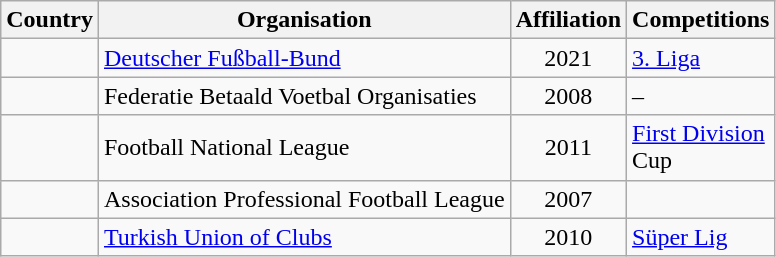<table class="wikitable">
<tr>
<th>Country</th>
<th>Organisation</th>
<th>Affiliation</th>
<th>Competitions</th>
</tr>
<tr>
<td></td>
<td><a href='#'>Deutscher Fußball-Bund</a></td>
<td align="center">2021</td>
<td><a href='#'>3. Liga</a></td>
</tr>
<tr>
<td></td>
<td>Federatie Betaald Voetbal Organisaties </td>
<td align="center">2008</td>
<td>–</td>
</tr>
<tr>
<td></td>
<td>Football National League </td>
<td align="center">2011</td>
<td><a href='#'>First Division</a> <br>Cup </td>
</tr>
<tr>
<td></td>
<td>Association Professional Football League </td>
<td align="center">2007</td>
<td></td>
</tr>
<tr>
<td></td>
<td><a href='#'>Turkish Union of Clubs</a></td>
<td align="center">2010</td>
<td><a href='#'>Süper Lig</a></td>
</tr>
</table>
